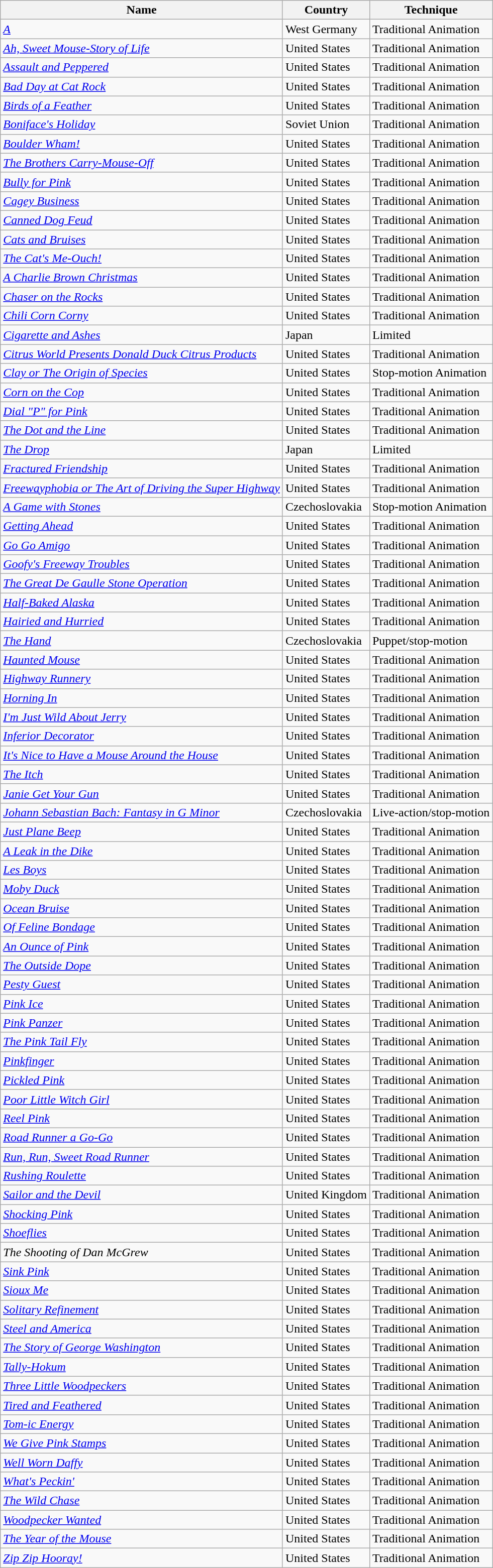<table class="wikitable sortable">
<tr>
<th>Name</th>
<th>Country</th>
<th>Technique</th>
</tr>
<tr>
<td><em><a href='#'>A</a></em></td>
<td>West Germany</td>
<td>Traditional Animation</td>
</tr>
<tr>
<td><em><a href='#'>Ah, Sweet Mouse-Story of Life</a></em></td>
<td>United States</td>
<td>Traditional Animation</td>
</tr>
<tr>
<td><em><a href='#'>Assault and Peppered</a></em></td>
<td>United States</td>
<td>Traditional Animation</td>
</tr>
<tr>
<td><em><a href='#'>Bad Day at Cat Rock</a></em></td>
<td>United States</td>
<td>Traditional Animation</td>
</tr>
<tr>
<td><em><a href='#'>Birds of a Feather</a></em></td>
<td>United States</td>
<td>Traditional Animation</td>
</tr>
<tr>
<td><em><a href='#'>Boniface's Holiday</a></em></td>
<td>Soviet Union</td>
<td>Traditional Animation</td>
</tr>
<tr>
<td><em><a href='#'>Boulder Wham!</a></em></td>
<td>United States</td>
<td>Traditional Animation</td>
</tr>
<tr>
<td><em><a href='#'>The Brothers Carry-Mouse-Off</a></em></td>
<td>United States</td>
<td>Traditional Animation</td>
</tr>
<tr>
<td><em><a href='#'>Bully for Pink</a></em></td>
<td>United States</td>
<td>Traditional Animation</td>
</tr>
<tr>
<td><em><a href='#'>Cagey Business</a></em></td>
<td>United States</td>
<td>Traditional Animation</td>
</tr>
<tr>
<td><em><a href='#'>Canned Dog Feud</a></em></td>
<td>United States</td>
<td>Traditional Animation</td>
</tr>
<tr>
<td><em><a href='#'>Cats and Bruises</a></em></td>
<td>United States</td>
<td>Traditional Animation</td>
</tr>
<tr>
<td><em><a href='#'>The Cat's Me-Ouch!</a></em></td>
<td>United States</td>
<td>Traditional Animation</td>
</tr>
<tr>
<td><em><a href='#'>A Charlie Brown Christmas</a></em></td>
<td>United States</td>
<td>Traditional Animation</td>
</tr>
<tr>
<td><em><a href='#'>Chaser on the Rocks</a></em></td>
<td>United States</td>
<td>Traditional Animation</td>
</tr>
<tr>
<td><em><a href='#'>Chili Corn Corny</a></em></td>
<td>United States</td>
<td>Traditional Animation</td>
</tr>
<tr>
<td><em><a href='#'>Cigarette and Ashes</a></em></td>
<td>Japan</td>
<td>Limited</td>
</tr>
<tr>
<td><em><a href='#'>Citrus World Presents Donald Duck Citrus Products</a></em></td>
<td>United States</td>
<td>Traditional Animation</td>
</tr>
<tr>
<td><em><a href='#'>Clay or The Origin of Species</a></em></td>
<td>United States</td>
<td>Stop-motion Animation</td>
</tr>
<tr>
<td><em><a href='#'>Corn on the Cop</a></em></td>
<td>United States</td>
<td>Traditional Animation</td>
</tr>
<tr>
<td><em><a href='#'>Dial "P" for Pink</a></em></td>
<td>United States</td>
<td>Traditional Animation</td>
</tr>
<tr>
<td><em><a href='#'>The Dot and the Line</a></em></td>
<td>United States</td>
<td>Traditional Animation</td>
</tr>
<tr>
<td><em><a href='#'>The Drop</a></em></td>
<td>Japan</td>
<td>Limited</td>
</tr>
<tr>
<td><em><a href='#'>Fractured Friendship</a></em></td>
<td>United States</td>
<td>Traditional Animation</td>
</tr>
<tr>
<td><em><a href='#'>Freewayphobia or The Art of Driving the Super Highway</a></em></td>
<td>United States</td>
<td>Traditional Animation</td>
</tr>
<tr>
<td><em><a href='#'>A Game with Stones</a></em></td>
<td>Czechoslovakia</td>
<td>Stop-motion Animation</td>
</tr>
<tr>
<td><em><a href='#'>Getting Ahead</a></em></td>
<td>United States</td>
<td>Traditional Animation</td>
</tr>
<tr>
<td><em><a href='#'>Go Go Amigo</a></em></td>
<td>United States</td>
<td>Traditional Animation</td>
</tr>
<tr>
<td><em><a href='#'>Goofy's Freeway Troubles</a></em></td>
<td>United States</td>
<td>Traditional Animation</td>
</tr>
<tr>
<td><em><a href='#'>The Great De Gaulle Stone Operation</a></em></td>
<td>United States</td>
<td>Traditional Animation</td>
</tr>
<tr>
<td><em><a href='#'>Half-Baked Alaska</a></em></td>
<td>United States</td>
<td>Traditional Animation</td>
</tr>
<tr>
<td><em><a href='#'>Hairied and Hurried</a></em></td>
<td>United States</td>
<td>Traditional Animation</td>
</tr>
<tr>
<td><em><a href='#'>The Hand</a></em></td>
<td>Czechoslovakia</td>
<td>Puppet/stop-motion</td>
</tr>
<tr>
<td><em><a href='#'>Haunted Mouse</a></em></td>
<td>United States</td>
<td>Traditional Animation</td>
</tr>
<tr>
<td><em><a href='#'>Highway Runnery</a></em></td>
<td>United States</td>
<td>Traditional Animation</td>
</tr>
<tr>
<td><em><a href='#'>Horning In</a></em></td>
<td>United States</td>
<td>Traditional Animation</td>
</tr>
<tr>
<td><em><a href='#'>I'm Just Wild About Jerry</a></em></td>
<td>United States</td>
<td>Traditional Animation</td>
</tr>
<tr>
<td><em><a href='#'>Inferior Decorator</a></em></td>
<td>United States</td>
<td>Traditional Animation</td>
</tr>
<tr>
<td><em><a href='#'>It's Nice to Have a Mouse Around the House</a></em></td>
<td>United States</td>
<td>Traditional Animation</td>
</tr>
<tr>
<td><em><a href='#'>The Itch</a></em></td>
<td>United States</td>
<td>Traditional Animation</td>
</tr>
<tr>
<td><em><a href='#'>Janie Get Your Gun</a></em></td>
<td>United States</td>
<td>Traditional Animation</td>
</tr>
<tr>
<td><em><a href='#'>Johann Sebastian Bach: Fantasy in G Minor</a></em></td>
<td>Czechoslovakia</td>
<td>Live-action/stop-motion</td>
</tr>
<tr>
<td><em><a href='#'>Just Plane Beep</a></em></td>
<td>United States</td>
<td>Traditional Animation</td>
</tr>
<tr>
<td><em><a href='#'>A Leak in the Dike</a></em></td>
<td>United States</td>
<td>Traditional Animation</td>
</tr>
<tr>
<td><em><a href='#'>Les Boys</a></em></td>
<td>United States</td>
<td>Traditional Animation</td>
</tr>
<tr>
<td><em><a href='#'>Moby Duck</a></em></td>
<td>United States</td>
<td>Traditional Animation</td>
</tr>
<tr>
<td><em><a href='#'>Ocean Bruise</a></em></td>
<td>United States</td>
<td>Traditional Animation</td>
</tr>
<tr>
<td><em><a href='#'>Of Feline Bondage</a></em></td>
<td>United States</td>
<td>Traditional Animation</td>
</tr>
<tr>
<td><em><a href='#'>An Ounce of Pink</a></em></td>
<td>United States</td>
<td>Traditional Animation</td>
</tr>
<tr>
<td><em><a href='#'>The Outside Dope</a></em></td>
<td>United States</td>
<td>Traditional Animation</td>
</tr>
<tr>
<td><em><a href='#'>Pesty Guest</a></em></td>
<td>United States</td>
<td>Traditional Animation</td>
</tr>
<tr>
<td><em><a href='#'>Pink Ice</a></em></td>
<td>United States</td>
<td>Traditional Animation</td>
</tr>
<tr>
<td><em><a href='#'>Pink Panzer</a></em></td>
<td>United States</td>
<td>Traditional Animation</td>
</tr>
<tr>
<td><em><a href='#'>The Pink Tail Fly</a></em></td>
<td>United States</td>
<td>Traditional Animation</td>
</tr>
<tr>
<td><em><a href='#'>Pinkfinger</a></em></td>
<td>United States</td>
<td>Traditional Animation</td>
</tr>
<tr>
<td><em><a href='#'>Pickled Pink</a></em></td>
<td>United States</td>
<td>Traditional Animation</td>
</tr>
<tr>
<td><em><a href='#'>Poor Little Witch Girl</a></em></td>
<td>United States</td>
<td>Traditional Animation</td>
</tr>
<tr>
<td><em><a href='#'>Reel Pink</a></em></td>
<td>United States</td>
<td>Traditional Animation</td>
</tr>
<tr>
<td><em><a href='#'>Road Runner a Go-Go</a></em></td>
<td>United States</td>
<td>Traditional Animation</td>
</tr>
<tr>
<td><em><a href='#'>Run, Run, Sweet Road Runner</a></em></td>
<td>United States</td>
<td>Traditional Animation</td>
</tr>
<tr>
<td><em><a href='#'>Rushing Roulette</a></em></td>
<td>United States</td>
<td>Traditional Animation</td>
</tr>
<tr>
<td><em><a href='#'>Sailor and the Devil</a></em></td>
<td>United Kingdom</td>
<td>Traditional Animation</td>
</tr>
<tr>
<td><em><a href='#'>Shocking Pink</a></em></td>
<td>United States</td>
<td>Traditional Animation</td>
</tr>
<tr>
<td><em><a href='#'>Shoeflies</a></em></td>
<td>United States</td>
<td>Traditional Animation</td>
</tr>
<tr>
<td><em>The Shooting of Dan McGrew</em></td>
<td>United States</td>
<td>Traditional Animation</td>
</tr>
<tr>
<td><em><a href='#'>Sink Pink</a></em></td>
<td>United States</td>
<td>Traditional Animation</td>
</tr>
<tr>
<td><em><a href='#'>Sioux Me</a></em></td>
<td>United States</td>
<td>Traditional Animation</td>
</tr>
<tr>
<td><em><a href='#'>Solitary Refinement</a></em></td>
<td>United States</td>
<td>Traditional Animation</td>
</tr>
<tr>
<td><em><a href='#'>Steel and America</a></em></td>
<td>United States</td>
<td>Traditional Animation</td>
</tr>
<tr>
<td><em><a href='#'>The Story of George Washington</a></em></td>
<td>United States</td>
<td>Traditional Animation</td>
</tr>
<tr>
<td><em><a href='#'>Tally-Hokum</a></em></td>
<td>United States</td>
<td>Traditional Animation</td>
</tr>
<tr>
<td><em><a href='#'>Three Little Woodpeckers</a></em></td>
<td>United States</td>
<td>Traditional Animation</td>
</tr>
<tr>
<td><em><a href='#'>Tired and Feathered</a></em></td>
<td>United States</td>
<td>Traditional Animation</td>
</tr>
<tr>
<td><em><a href='#'>Tom-ic Energy</a></em></td>
<td>United States</td>
<td>Traditional Animation</td>
</tr>
<tr>
<td><em><a href='#'>We Give Pink Stamps</a></em></td>
<td>United States</td>
<td>Traditional Animation</td>
</tr>
<tr>
<td><em><a href='#'>Well Worn Daffy</a></em></td>
<td>United States</td>
<td>Traditional Animation</td>
</tr>
<tr>
<td><em><a href='#'>What's Peckin'</a></em></td>
<td>United States</td>
<td>Traditional Animation</td>
</tr>
<tr>
<td><em><a href='#'>The Wild Chase</a></em></td>
<td>United States</td>
<td>Traditional Animation</td>
</tr>
<tr>
<td><em><a href='#'>Woodpecker Wanted</a></em></td>
<td>United States</td>
<td>Traditional Animation</td>
</tr>
<tr>
<td><em><a href='#'>The Year of the Mouse</a></em></td>
<td>United States</td>
<td>Traditional Animation</td>
</tr>
<tr>
<td><em><a href='#'>Zip Zip Hooray!</a></em></td>
<td>United States</td>
<td>Traditional Animation</td>
</tr>
</table>
